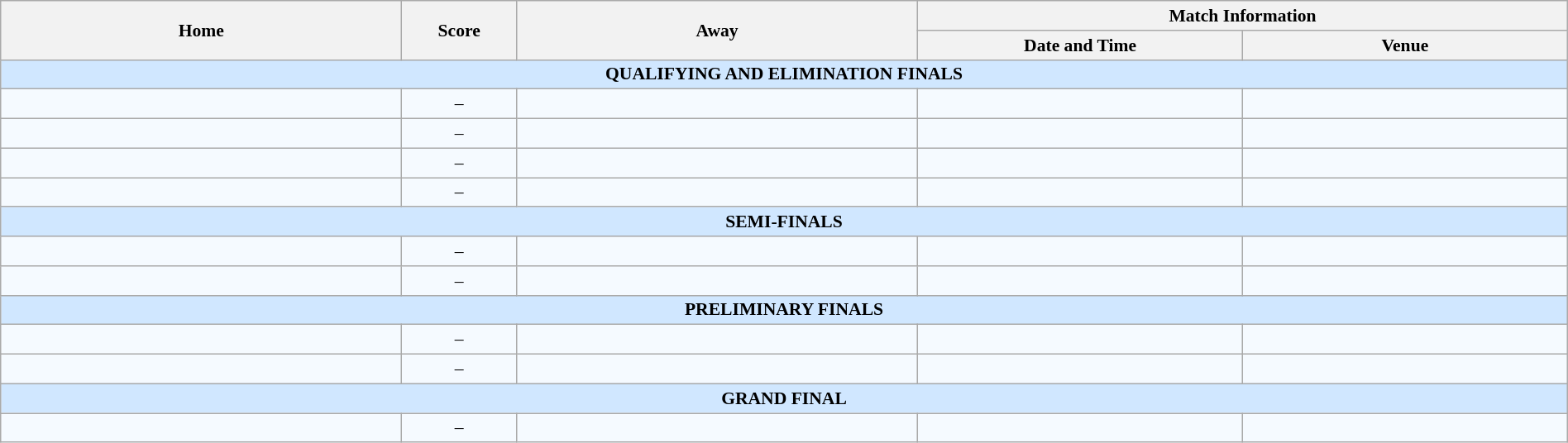<table class="wikitable" style="border-collapse:collapse; font-size:90%; text-align:center; width:100%;">
<tr>
<th rowspan="2" style="width:21%;">Home</th>
<th rowspan="2" style="width:6%;">Score</th>
<th rowspan="2" style="width:21%;">Away</th>
<th colspan="2">Match Information</th>
</tr>
<tr style="background:#efefef;">
<th width="17%">Date and Time</th>
<th width="17%">Venue</th>
</tr>
<tr style="background:#d0e7ff;">
<td colspan="5"><strong>QUALIFYING AND ELIMINATION FINALS</strong></td>
</tr>
<tr style="background:#f5faff;">
<td align="left"></td>
<td>–</td>
<td align="left"></td>
<td></td>
<td></td>
</tr>
<tr style="background:#f5faff;">
<td align="left"></td>
<td>–</td>
<td align="left"></td>
<td></td>
<td></td>
</tr>
<tr style="background:#f5faff;">
<td align="left"></td>
<td>–</td>
<td align="left"></td>
<td></td>
<td></td>
</tr>
<tr style="background:#f5faff;">
<td align="left"></td>
<td>–</td>
<td align="left"></td>
<td></td>
<td></td>
</tr>
<tr style="background:#d0e7ff;">
<td colspan="5"><strong>SEMI-FINALS</strong></td>
</tr>
<tr style="background:#f5faff;">
<td align="left"></td>
<td>–</td>
<td align="left"></td>
<td></td>
<td></td>
</tr>
<tr style="background:#f5faff;">
<td align="left"></td>
<td>–</td>
<td align="left"></td>
<td></td>
<td></td>
</tr>
<tr style="background:#d0e7ff;">
<td colspan="5"><strong>PRELIMINARY FINALS</strong></td>
</tr>
<tr style="background:#f5faff;">
<td align="left"></td>
<td>–</td>
<td align="left"></td>
<td></td>
<td></td>
</tr>
<tr style="background:#f5faff;">
<td align="left"></td>
<td>–</td>
<td align="left"></td>
<td></td>
<td></td>
</tr>
<tr style="background:#d0e7ff;">
<td colspan="5"><strong>GRAND FINAL</strong></td>
</tr>
<tr style="background:#f5faff;">
<td align="left"></td>
<td>–</td>
<td align="left"></td>
<td></td>
<td></td>
</tr>
</table>
